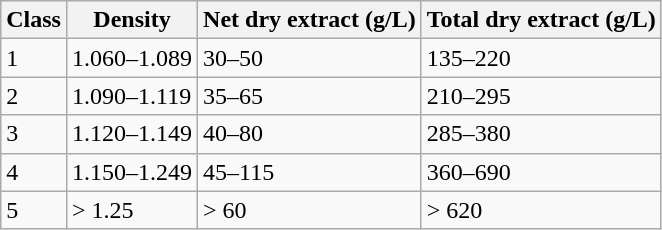<table class=wikitable>
<tr>
<th>Class</th>
<th>Density</th>
<th>Net dry extract (g/L)</th>
<th>Total dry extract (g/L)</th>
</tr>
<tr>
<td>1</td>
<td>1.060–1.089</td>
<td>30–50</td>
<td>135–220</td>
</tr>
<tr>
<td>2</td>
<td>1.090–1.119</td>
<td>35–65</td>
<td>210–295</td>
</tr>
<tr>
<td>3</td>
<td>1.120–1.149</td>
<td>40–80</td>
<td>285–380</td>
</tr>
<tr>
<td>4</td>
<td>1.150–1.249</td>
<td>45–115</td>
<td>360–690</td>
</tr>
<tr>
<td>5</td>
<td>> 1.25</td>
<td>> 60</td>
<td>> 620</td>
</tr>
</table>
